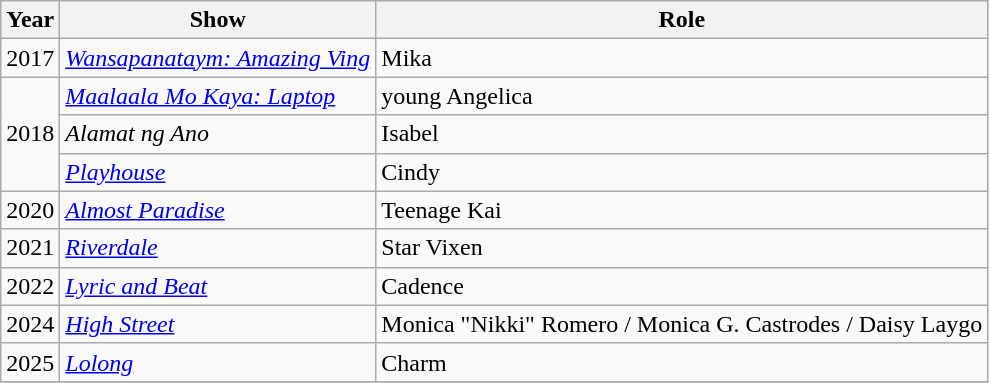<table class="wikitable">
<tr>
<th>Year</th>
<th>Show</th>
<th>Role</th>
</tr>
<tr>
<td rowspan="1">2017</td>
<td><em><a href='#'>Wansapanataym: Amazing Ving</a></em></td>
<td>Mika</td>
</tr>
<tr>
<td rowspan="3">2018</td>
<td><em><a href='#'>Maalaala Mo Kaya: Laptop</a></em></td>
<td>young Angelica</td>
</tr>
<tr>
<td><em>Alamat ng Ano</em></td>
<td>Isabel</td>
</tr>
<tr>
<td><em><a href='#'>Playhouse</a></em></td>
<td>Cindy</td>
</tr>
<tr>
<td>2020</td>
<td><em><a href='#'>Almost Paradise</a></em></td>
<td>Teenage Kai</td>
</tr>
<tr>
<td rowspan="1">2021</td>
<td><em><a href='#'>Riverdale</a></em></td>
<td>Star Vixen</td>
</tr>
<tr>
<td>2022</td>
<td><em><a href='#'>Lyric and Beat</a></em></td>
<td>Cadence</td>
</tr>
<tr>
<td>2024</td>
<td><em><a href='#'>High Street</a></em></td>
<td>Monica "Nikki" Romero / Monica G. Castrodes / Daisy Laygo</td>
</tr>
<tr>
<td>2025</td>
<td><em><a href='#'>Lolong</a></em></td>
<td>Charm</td>
</tr>
<tr>
</tr>
</table>
